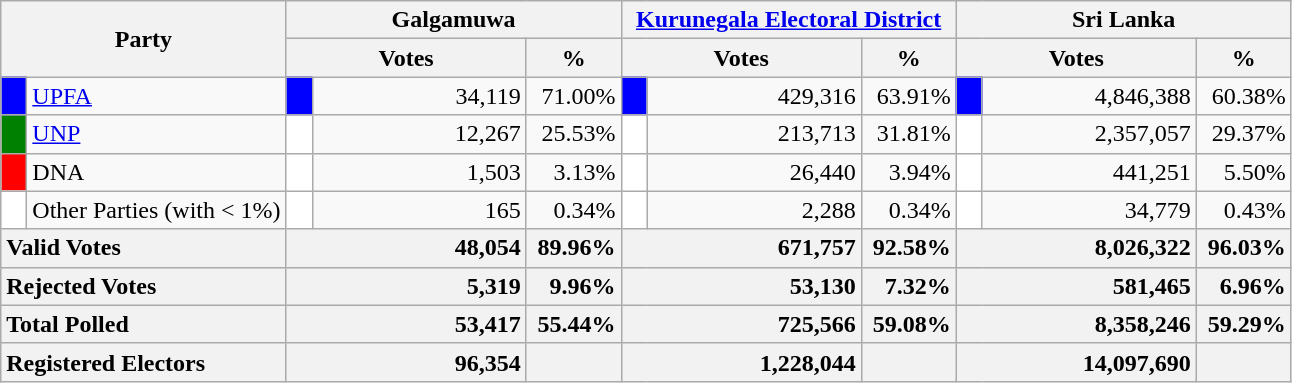<table class="wikitable">
<tr>
<th colspan="2" width="144px"rowspan="2">Party</th>
<th colspan="3" width="216px">Galgamuwa</th>
<th colspan="3" width="216px"><a href='#'>Kurunegala Electoral District</a></th>
<th colspan="3" width="216px">Sri Lanka</th>
</tr>
<tr>
<th colspan="2" width="144px">Votes</th>
<th>%</th>
<th colspan="2" width="144px">Votes</th>
<th>%</th>
<th colspan="2" width="144px">Votes</th>
<th>%</th>
</tr>
<tr>
<td style="background-color:blue;" width="10px"></td>
<td style="text-align:left;"><a href='#'>UPFA</a></td>
<td style="background-color:blue;" width="10px"></td>
<td style="text-align:right;">34,119</td>
<td style="text-align:right;">71.00%</td>
<td style="background-color:blue;" width="10px"></td>
<td style="text-align:right;">429,316</td>
<td style="text-align:right;">63.91%</td>
<td style="background-color:blue;" width="10px"></td>
<td style="text-align:right;">4,846,388</td>
<td style="text-align:right;">60.38%</td>
</tr>
<tr>
<td style="background-color:green;" width="10px"></td>
<td style="text-align:left;"><a href='#'>UNP</a></td>
<td style="background-color:white;" width="10px"></td>
<td style="text-align:right;">12,267</td>
<td style="text-align:right;">25.53%</td>
<td style="background-color:white;" width="10px"></td>
<td style="text-align:right;">213,713</td>
<td style="text-align:right;">31.81%</td>
<td style="background-color:white;" width="10px"></td>
<td style="text-align:right;">2,357,057</td>
<td style="text-align:right;">29.37%</td>
</tr>
<tr>
<td style="background-color:red;" width="10px"></td>
<td style="text-align:left;">DNA</td>
<td style="background-color:white;" width="10px"></td>
<td style="text-align:right;">1,503</td>
<td style="text-align:right;">3.13%</td>
<td style="background-color:white;" width="10px"></td>
<td style="text-align:right;">26,440</td>
<td style="text-align:right;">3.94%</td>
<td style="background-color:white;" width="10px"></td>
<td style="text-align:right;">441,251</td>
<td style="text-align:right;">5.50%</td>
</tr>
<tr>
<td style="background-color:white;" width="10px"></td>
<td style="text-align:left;">Other Parties (with < 1%)</td>
<td style="background-color:white;" width="10px"></td>
<td style="text-align:right;">165</td>
<td style="text-align:right;">0.34%</td>
<td style="background-color:white;" width="10px"></td>
<td style="text-align:right;">2,288</td>
<td style="text-align:right;">0.34%</td>
<td style="background-color:white;" width="10px"></td>
<td style="text-align:right;">34,779</td>
<td style="text-align:right;">0.43%</td>
</tr>
<tr>
<th colspan="2" width="144px"style="text-align:left;">Valid Votes</th>
<th style="text-align:right;"colspan="2" width="144px">48,054</th>
<th style="text-align:right;">89.96%</th>
<th style="text-align:right;"colspan="2" width="144px">671,757</th>
<th style="text-align:right;">92.58%</th>
<th style="text-align:right;"colspan="2" width="144px">8,026,322</th>
<th style="text-align:right;">96.03%</th>
</tr>
<tr>
<th colspan="2" width="144px"style="text-align:left;">Rejected Votes</th>
<th style="text-align:right;"colspan="2" width="144px">5,319</th>
<th style="text-align:right;">9.96%</th>
<th style="text-align:right;"colspan="2" width="144px">53,130</th>
<th style="text-align:right;">7.32%</th>
<th style="text-align:right;"colspan="2" width="144px">581,465</th>
<th style="text-align:right;">6.96%</th>
</tr>
<tr>
<th colspan="2" width="144px"style="text-align:left;">Total Polled</th>
<th style="text-align:right;"colspan="2" width="144px">53,417</th>
<th style="text-align:right;">55.44%</th>
<th style="text-align:right;"colspan="2" width="144px">725,566</th>
<th style="text-align:right;">59.08%</th>
<th style="text-align:right;"colspan="2" width="144px">8,358,246</th>
<th style="text-align:right;">59.29%</th>
</tr>
<tr>
<th colspan="2" width="144px"style="text-align:left;">Registered Electors</th>
<th style="text-align:right;"colspan="2" width="144px">96,354</th>
<th></th>
<th style="text-align:right;"colspan="2" width="144px">1,228,044</th>
<th></th>
<th style="text-align:right;"colspan="2" width="144px">14,097,690</th>
<th></th>
</tr>
</table>
